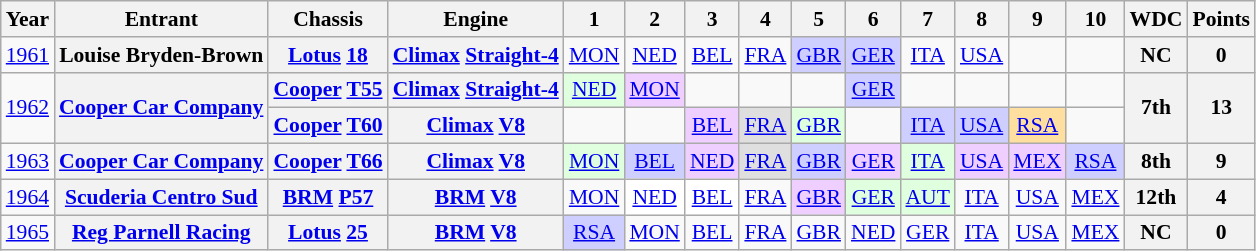<table class="wikitable" style="text-align:center; font-size:90%">
<tr>
<th>Year</th>
<th>Entrant</th>
<th>Chassis</th>
<th>Engine</th>
<th>1</th>
<th>2</th>
<th>3</th>
<th>4</th>
<th>5</th>
<th>6</th>
<th>7</th>
<th>8</th>
<th>9</th>
<th>10</th>
<th>WDC</th>
<th>Points</th>
</tr>
<tr>
<td><a href='#'>1961</a></td>
<th>Louise Bryden-Brown</th>
<th><a href='#'>Lotus</a> <a href='#'>18</a></th>
<th><a href='#'>Climax</a> <a href='#'>Straight-4</a></th>
<td><a href='#'>MON</a></td>
<td><a href='#'>NED</a></td>
<td><a href='#'>BEL</a></td>
<td><a href='#'>FRA</a></td>
<td style="background:#CFCFFF;"><a href='#'>GBR</a><br></td>
<td style="background:#CFCFFF;"><a href='#'>GER</a><br></td>
<td><a href='#'>ITA</a></td>
<td><a href='#'>USA</a></td>
<td></td>
<td></td>
<th>NC</th>
<th>0</th>
</tr>
<tr>
<td rowspan=2><a href='#'>1962</a></td>
<th rowspan=2><a href='#'>Cooper Car Company</a></th>
<th><a href='#'>Cooper</a> <a href='#'>T55</a></th>
<th><a href='#'>Climax</a> <a href='#'>Straight-4</a></th>
<td style="background:#DFFFDF;"><a href='#'>NED</a><br></td>
<td style="background:#EFCFFF;"><a href='#'>MON</a><br></td>
<td></td>
<td></td>
<td></td>
<td style="background:#CFCFFF;"><a href='#'>GER</a><br></td>
<td></td>
<td></td>
<td></td>
<td></td>
<th rowspan=2>7th</th>
<th rowspan=2>13</th>
</tr>
<tr>
<th><a href='#'>Cooper</a> <a href='#'>T60</a></th>
<th><a href='#'>Climax</a> <a href='#'>V8</a></th>
<td></td>
<td></td>
<td style="background:#EFCFFF;"><a href='#'>BEL</a><br></td>
<td style="background:#DFDFDF;"><a href='#'>FRA</a><br></td>
<td style="background:#DFFFDF;"><a href='#'>GBR</a><br></td>
<td></td>
<td style="background:#CFCFFF;"><a href='#'>ITA</a><br></td>
<td style="background:#CFCFFF;"><a href='#'>USA</a><br></td>
<td style="background:#FFDF9F;"><a href='#'>RSA</a><br></td>
<td></td>
</tr>
<tr>
<td><a href='#'>1963</a></td>
<th><a href='#'>Cooper Car Company</a></th>
<th><a href='#'>Cooper</a> <a href='#'>T66</a></th>
<th><a href='#'>Climax</a> <a href='#'>V8</a></th>
<td style="background:#DFFFDF;"><a href='#'>MON</a><br></td>
<td style="background:#CFCFFF;"><a href='#'>BEL</a><br></td>
<td style="background:#EFCFFF;"><a href='#'>NED</a><br></td>
<td style="background:#DFDFDF;"><a href='#'>FRA</a><br></td>
<td style="background:#CFCFFF;"><a href='#'>GBR</a><br></td>
<td style="background:#EFCFFF;"><a href='#'>GER</a><br></td>
<td style="background:#DFFFDF;"><a href='#'>ITA</a><br></td>
<td style="background:#EFCFFF;"><a href='#'>USA</a><br></td>
<td style="background:#EFCFFF;"><a href='#'>MEX</a><br></td>
<td style="background:#CFCFFF;"><a href='#'>RSA</a><br></td>
<th>8th</th>
<th>9</th>
</tr>
<tr>
<td><a href='#'>1964</a></td>
<th><a href='#'>Scuderia Centro Sud</a></th>
<th><a href='#'>BRM</a> <a href='#'>P57</a></th>
<th><a href='#'>BRM</a> <a href='#'>V8</a></th>
<td><a href='#'>MON</a></td>
<td style="background:#ffffff;"><a href='#'>NED</a><br></td>
<td style="background:#ffffff;"><a href='#'>BEL</a><br></td>
<td><a href='#'>FRA</a></td>
<td style="background:#EFCFFF;"><a href='#'>GBR</a><br></td>
<td style="background:#DFFFDF;"><a href='#'>GER</a><br></td>
<td style="background:#DFFFDF;"><a href='#'>AUT</a><br></td>
<td><a href='#'>ITA</a></td>
<td><a href='#'>USA</a></td>
<td><a href='#'>MEX</a></td>
<th>12th</th>
<th>4</th>
</tr>
<tr>
<td><a href='#'>1965</a></td>
<th><a href='#'>Reg Parnell Racing</a></th>
<th><a href='#'>Lotus</a> <a href='#'>25</a></th>
<th><a href='#'>BRM</a> <a href='#'>V8</a></th>
<td style="background:#CFCFFF;"><a href='#'>RSA</a><br></td>
<td><a href='#'>MON</a></td>
<td><a href='#'>BEL</a></td>
<td><a href='#'>FRA</a></td>
<td><a href='#'>GBR</a></td>
<td><a href='#'>NED</a></td>
<td><a href='#'>GER</a></td>
<td><a href='#'>ITA</a></td>
<td><a href='#'>USA</a></td>
<td><a href='#'>MEX</a></td>
<th>NC</th>
<th>0</th>
</tr>
</table>
